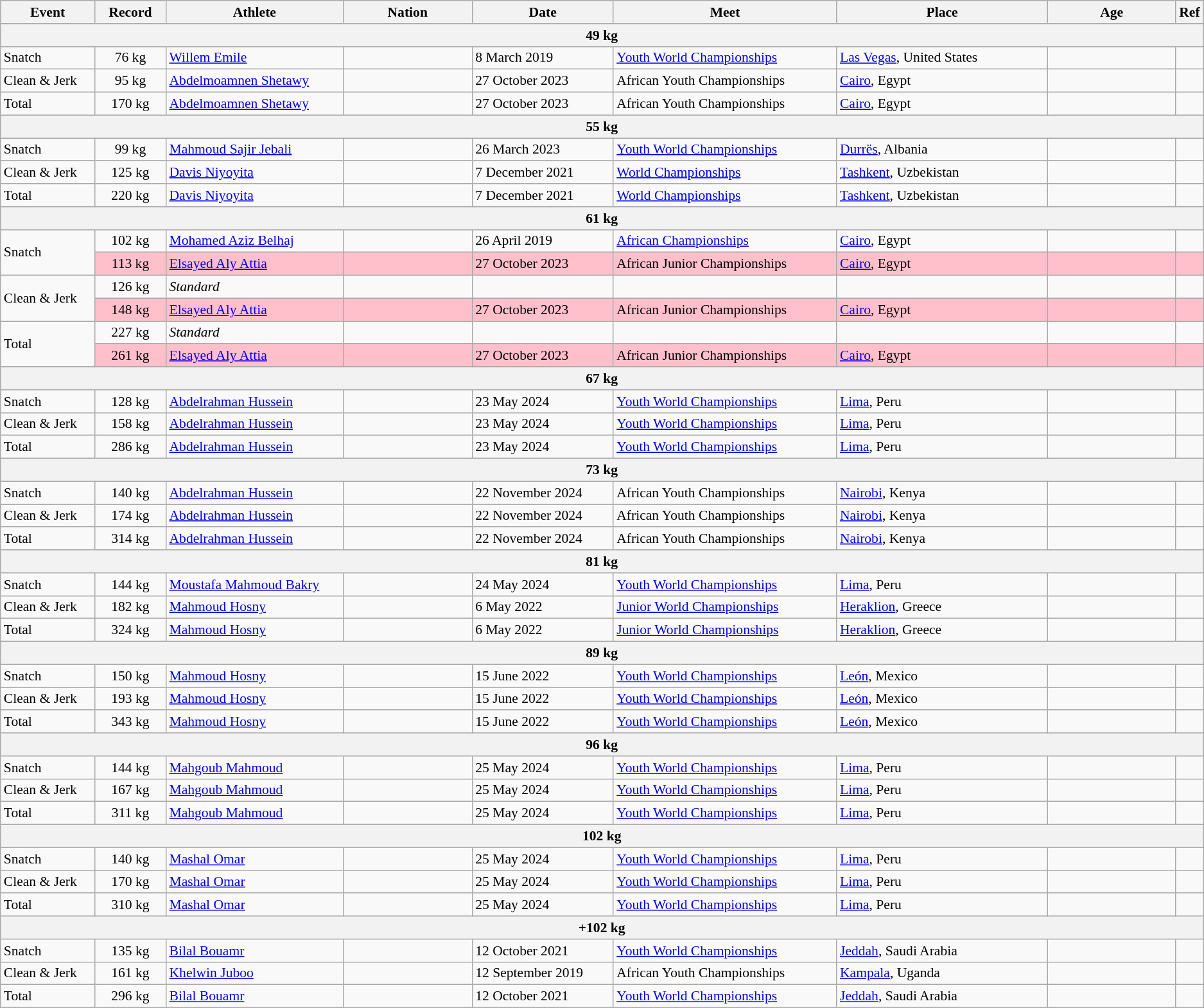<table class="wikitable" style="font-size:90%;">
<tr>
<th width=8%>Event</th>
<th width=6%>Record</th>
<th width=15%>Athlete</th>
<th width=11%>Nation</th>
<th width=12%>Date</th>
<th width=19%>Meet</th>
<th width=18%>Place</th>
<th width=11%>Age</th>
<th>Ref</th>
</tr>
<tr bgcolor="#DDDDDD">
<th colspan="9">49 kg</th>
</tr>
<tr>
<td>Snatch</td>
<td align="center">76 kg</td>
<td><a href='#'>Willem Emile</a></td>
<td></td>
<td>8 March 2019</td>
<td><a href='#'>Youth World Championships</a></td>
<td><a href='#'>Las Vegas</a>, United States</td>
<td></td>
<td></td>
</tr>
<tr>
<td>Clean & Jerk</td>
<td align="center">95 kg</td>
<td><a href='#'>Abdelmoamnen Shetawy</a></td>
<td></td>
<td>27 October 2023</td>
<td>African Youth Championships</td>
<td><a href='#'>Cairo</a>, Egypt</td>
<td></td>
<td></td>
</tr>
<tr>
<td>Total</td>
<td align="center">170 kg</td>
<td><a href='#'>Abdelmoamnen Shetawy</a></td>
<td></td>
<td>27 October 2023</td>
<td>African Youth Championships</td>
<td><a href='#'>Cairo</a>, Egypt</td>
<td></td>
<td></td>
</tr>
<tr bgcolor="#DDDDDD">
<th colspan="9">55 kg</th>
</tr>
<tr>
<td>Snatch</td>
<td align=center>99 kg</td>
<td><a href='#'>Mahmoud Sajir Jebali</a></td>
<td></td>
<td>26 March 2023</td>
<td><a href='#'>Youth World Championships</a></td>
<td><a href='#'>Durrës</a>, Albania</td>
<td></td>
<td></td>
</tr>
<tr>
<td>Clean & Jerk</td>
<td align="center">125 kg</td>
<td><a href='#'>Davis Niyoyita</a></td>
<td></td>
<td>7 December 2021</td>
<td><a href='#'>World Championships</a></td>
<td><a href='#'>Tashkent</a>, Uzbekistan</td>
<td></td>
<td></td>
</tr>
<tr>
<td>Total</td>
<td align="center">220 kg</td>
<td><a href='#'>Davis Niyoyita</a></td>
<td></td>
<td>7 December 2021</td>
<td><a href='#'>World Championships</a></td>
<td><a href='#'>Tashkent</a>, Uzbekistan</td>
<td></td>
<td></td>
</tr>
<tr bgcolor="#DDDDDD">
<th colspan="9">61 kg</th>
</tr>
<tr>
<td rowspan=2>Snatch</td>
<td align="center">102 kg</td>
<td><a href='#'>Mohamed Aziz Belhaj</a></td>
<td></td>
<td>26 April 2019</td>
<td><a href='#'>African Championships</a></td>
<td><a href='#'>Cairo</a>, Egypt</td>
<td></td>
<td></td>
</tr>
<tr bgcolor=pink>
<td align=center>113 kg</td>
<td><a href='#'>Elsayed Aly Attia</a></td>
<td></td>
<td>27 October 2023</td>
<td>African Junior Championships</td>
<td><a href='#'>Cairo</a>, Egypt</td>
<td></td>
<td></td>
</tr>
<tr>
<td rowspan=2>Clean & Jerk</td>
<td align=center>126 kg</td>
<td><em>Standard</em></td>
<td></td>
<td></td>
<td></td>
<td></td>
<td></td>
<td></td>
</tr>
<tr bgcolor=pink>
<td align=center>148 kg</td>
<td><a href='#'>Elsayed Aly Attia</a></td>
<td></td>
<td>27 October 2023</td>
<td>African Junior Championships</td>
<td><a href='#'>Cairo</a>, Egypt</td>
<td></td>
<td></td>
</tr>
<tr>
<td rowspan=2>Total</td>
<td align=center>227 kg</td>
<td><em>Standard</em></td>
<td></td>
<td></td>
<td></td>
<td></td>
<td></td>
<td></td>
</tr>
<tr bgcolor=pink>
<td align=center>261 kg</td>
<td><a href='#'>Elsayed Aly Attia</a></td>
<td></td>
<td>27 October 2023</td>
<td>African Junior Championships</td>
<td><a href='#'>Cairo</a>, Egypt</td>
<td></td>
<td></td>
</tr>
<tr bgcolor="#DDDDDD">
<th colspan="9">67 kg</th>
</tr>
<tr>
<td>Snatch</td>
<td align="center">128 kg</td>
<td><a href='#'>Abdelrahman Hussein</a></td>
<td></td>
<td>23 May 2024</td>
<td><a href='#'>Youth World Championships</a></td>
<td><a href='#'>Lima</a>, Peru</td>
<td></td>
<td></td>
</tr>
<tr>
<td>Clean & Jerk</td>
<td align="center">158 kg</td>
<td><a href='#'>Abdelrahman Hussein</a></td>
<td></td>
<td>23 May 2024</td>
<td><a href='#'>Youth World Championships</a></td>
<td><a href='#'>Lima</a>, Peru</td>
<td></td>
<td></td>
</tr>
<tr>
<td>Total</td>
<td align="center">286 kg</td>
<td><a href='#'>Abdelrahman Hussein</a></td>
<td></td>
<td>23 May 2024</td>
<td><a href='#'>Youth World Championships</a></td>
<td><a href='#'>Lima</a>, Peru</td>
<td></td>
<td></td>
</tr>
<tr bgcolor="#DDDDDD">
<th colspan="9">73 kg</th>
</tr>
<tr>
<td>Snatch</td>
<td align="center">140 kg</td>
<td><a href='#'>Abdelrahman Hussein</a></td>
<td></td>
<td>22 November 2024</td>
<td>African Youth Championships</td>
<td><a href='#'>Nairobi</a>, Kenya</td>
<td></td>
<td></td>
</tr>
<tr>
<td>Clean & Jerk</td>
<td align="center">174 kg</td>
<td><a href='#'>Abdelrahman Hussein</a></td>
<td></td>
<td>22 November 2024</td>
<td>African Youth Championships</td>
<td><a href='#'>Nairobi</a>, Kenya</td>
<td></td>
<td></td>
</tr>
<tr>
<td>Total</td>
<td align="center">314 kg</td>
<td><a href='#'>Abdelrahman Hussein</a></td>
<td></td>
<td>22 November 2024</td>
<td>African Youth Championships</td>
<td><a href='#'>Nairobi</a>, Kenya</td>
<td></td>
<td></td>
</tr>
<tr bgcolor="#DDDDDD">
<th colspan="9">81 kg</th>
</tr>
<tr>
<td>Snatch</td>
<td align="center">144 kg</td>
<td><a href='#'>Moustafa Mahmoud Bakry</a></td>
<td></td>
<td>24 May 2024</td>
<td><a href='#'>Youth World Championships</a></td>
<td><a href='#'>Lima</a>, Peru</td>
<td></td>
<td></td>
</tr>
<tr>
<td>Clean & Jerk</td>
<td align="center">182 kg</td>
<td><a href='#'>Mahmoud Hosny</a></td>
<td></td>
<td>6 May 2022</td>
<td><a href='#'>Junior World Championships</a></td>
<td><a href='#'>Heraklion</a>, Greece</td>
<td></td>
<td></td>
</tr>
<tr>
<td>Total</td>
<td align="center">324 kg</td>
<td><a href='#'>Mahmoud Hosny</a></td>
<td></td>
<td>6 May 2022</td>
<td><a href='#'>Junior World Championships</a></td>
<td><a href='#'>Heraklion</a>, Greece</td>
<td></td>
<td></td>
</tr>
<tr bgcolor="#DDDDDD">
<th colspan="9">89 kg</th>
</tr>
<tr>
<td>Snatch</td>
<td align="center">150 kg</td>
<td><a href='#'>Mahmoud Hosny</a></td>
<td></td>
<td>15 June 2022</td>
<td><a href='#'>Youth World Championships</a></td>
<td><a href='#'>León</a>, Mexico</td>
<td></td>
<td></td>
</tr>
<tr>
<td>Clean & Jerk</td>
<td align="center">193 kg</td>
<td><a href='#'>Mahmoud Hosny</a></td>
<td></td>
<td>15 June 2022</td>
<td><a href='#'>Youth World Championships</a></td>
<td><a href='#'>León</a>, Mexico</td>
<td></td>
<td></td>
</tr>
<tr>
<td>Total</td>
<td align="center">343 kg</td>
<td><a href='#'>Mahmoud Hosny</a></td>
<td></td>
<td>15 June 2022</td>
<td><a href='#'>Youth World Championships</a></td>
<td><a href='#'>León</a>, Mexico</td>
<td></td>
<td></td>
</tr>
<tr bgcolor="#DDDDDD">
<th colspan="9">96 kg</th>
</tr>
<tr>
<td>Snatch</td>
<td align="center">144 kg</td>
<td><a href='#'>Mahgoub Mahmoud</a></td>
<td></td>
<td>25 May 2024</td>
<td><a href='#'>Youth World Championships</a></td>
<td><a href='#'>Lima</a>, Peru</td>
<td></td>
<td></td>
</tr>
<tr>
<td>Clean & Jerk</td>
<td align="center">167 kg</td>
<td><a href='#'>Mahgoub Mahmoud</a></td>
<td></td>
<td>25 May 2024</td>
<td><a href='#'>Youth World Championships</a></td>
<td><a href='#'>Lima</a>, Peru</td>
<td></td>
<td></td>
</tr>
<tr>
<td>Total</td>
<td align="center">311 kg</td>
<td><a href='#'>Mahgoub Mahmoud</a></td>
<td></td>
<td>25 May 2024</td>
<td><a href='#'>Youth World Championships</a></td>
<td><a href='#'>Lima</a>, Peru</td>
<td></td>
<td></td>
</tr>
<tr bgcolor="#DDDDDD">
<th colspan="9">102 kg</th>
</tr>
<tr>
<td>Snatch</td>
<td align="center">140 kg</td>
<td><a href='#'>Mashal Omar</a></td>
<td></td>
<td>25 May 2024</td>
<td><a href='#'>Youth World Championships</a></td>
<td><a href='#'>Lima</a>, Peru</td>
<td></td>
<td></td>
</tr>
<tr>
<td>Clean & Jerk</td>
<td align="center">170 kg</td>
<td><a href='#'>Mashal Omar</a></td>
<td></td>
<td>25 May 2024</td>
<td><a href='#'>Youth World Championships</a></td>
<td><a href='#'>Lima</a>, Peru</td>
<td></td>
<td></td>
</tr>
<tr>
<td>Total</td>
<td align="center">310 kg</td>
<td><a href='#'>Mashal Omar</a></td>
<td></td>
<td>25 May 2024</td>
<td><a href='#'>Youth World Championships</a></td>
<td><a href='#'>Lima</a>, Peru</td>
<td></td>
<td></td>
</tr>
<tr bgcolor="#DDDDDD">
<th colspan="9">+102 kg</th>
</tr>
<tr>
<td>Snatch</td>
<td align="center">135 kg</td>
<td><a href='#'>Bilal Bouamr</a></td>
<td></td>
<td>12 October 2021</td>
<td><a href='#'>Youth World Championships</a></td>
<td><a href='#'>Jeddah</a>, Saudi Arabia</td>
<td></td>
<td></td>
</tr>
<tr>
<td>Clean & Jerk</td>
<td align="center">161 kg</td>
<td><a href='#'>Khelwin Juboo</a></td>
<td></td>
<td>12 September 2019</td>
<td>African Youth Championships</td>
<td><a href='#'>Kampala</a>, Uganda</td>
<td></td>
<td></td>
</tr>
<tr>
<td>Total</td>
<td align="center">296 kg</td>
<td><a href='#'>Bilal Bouamr</a></td>
<td></td>
<td>12 October 2021</td>
<td><a href='#'>Youth World Championships</a></td>
<td><a href='#'>Jeddah</a>, Saudi Arabia</td>
<td></td>
<td></td>
</tr>
</table>
